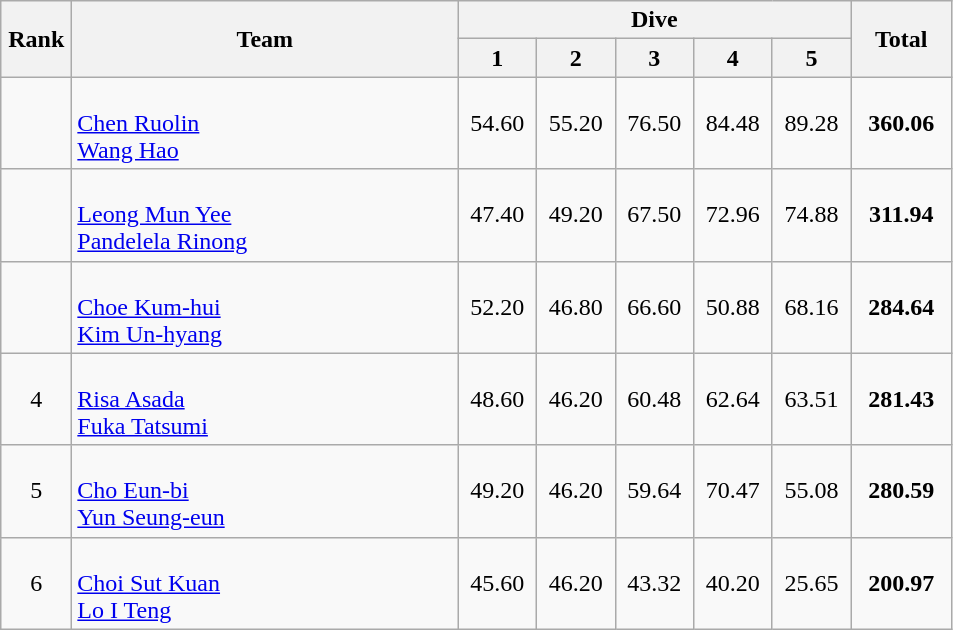<table class=wikitable style="text-align:center">
<tr>
<th rowspan="2" width=40>Rank</th>
<th rowspan="2" width=250>Team</th>
<th colspan="5">Dive</th>
<th rowspan="2" width=60>Total</th>
</tr>
<tr>
<th width=45>1</th>
<th width=45>2</th>
<th width=45>3</th>
<th width=45>4</th>
<th width=45>5</th>
</tr>
<tr>
<td></td>
<td align=left><br><a href='#'>Chen Ruolin</a><br><a href='#'>Wang Hao</a></td>
<td>54.60</td>
<td>55.20</td>
<td>76.50</td>
<td>84.48</td>
<td>89.28</td>
<td><strong>360.06</strong></td>
</tr>
<tr>
<td></td>
<td align=left><br><a href='#'>Leong Mun Yee</a><br><a href='#'>Pandelela Rinong</a></td>
<td>47.40</td>
<td>49.20</td>
<td>67.50</td>
<td>72.96</td>
<td>74.88</td>
<td><strong>311.94</strong></td>
</tr>
<tr>
<td></td>
<td align=left><br><a href='#'>Choe Kum-hui</a><br><a href='#'>Kim Un-hyang</a></td>
<td>52.20</td>
<td>46.80</td>
<td>66.60</td>
<td>50.88</td>
<td>68.16</td>
<td><strong>284.64</strong></td>
</tr>
<tr>
<td>4</td>
<td align=left><br><a href='#'>Risa Asada</a><br><a href='#'>Fuka Tatsumi</a></td>
<td>48.60</td>
<td>46.20</td>
<td>60.48</td>
<td>62.64</td>
<td>63.51</td>
<td><strong>281.43</strong></td>
</tr>
<tr>
<td>5</td>
<td align=left><br><a href='#'>Cho Eun-bi</a><br><a href='#'>Yun Seung-eun</a></td>
<td>49.20</td>
<td>46.20</td>
<td>59.64</td>
<td>70.47</td>
<td>55.08</td>
<td><strong>280.59</strong></td>
</tr>
<tr>
<td>6</td>
<td align=left><br><a href='#'>Choi Sut Kuan</a><br><a href='#'>Lo I Teng</a></td>
<td>45.60</td>
<td>46.20</td>
<td>43.32</td>
<td>40.20</td>
<td>25.65</td>
<td><strong>200.97</strong></td>
</tr>
</table>
